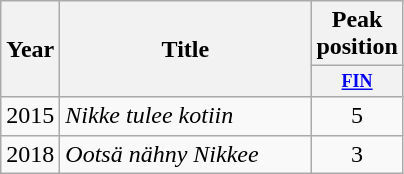<table class="wikitable">
<tr>
<th align="center" rowspan="2" width="10">Year</th>
<th align="center" rowspan="2" width="160">Title</th>
<th align="center" colspan="1" width="20">Peak position</th>
</tr>
<tr>
<th scope="col" style="width:3em;font-size:75%;"><a href='#'>FIN</a><br></th>
</tr>
<tr>
<td>2015</td>
<td><em>Nikke tulee kotiin</em></td>
<td style="text-align:center;">5</td>
</tr>
<tr>
<td>2018</td>
<td><em>Ootsä nähny Nikkee</em></td>
<td style="text-align:center;">3</td>
</tr>
</table>
